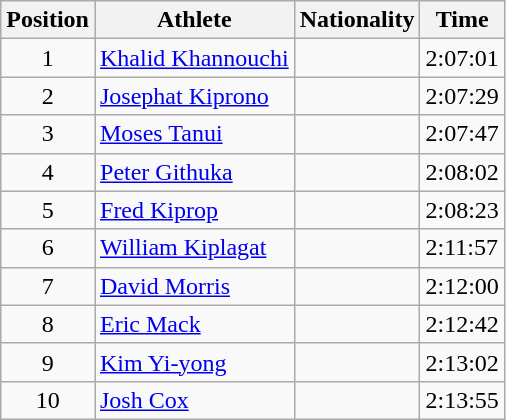<table class="wikitable sortable">
<tr>
<th>Position</th>
<th>Athlete</th>
<th>Nationality</th>
<th>Time</th>
</tr>
<tr>
<td style="text-align:center">1</td>
<td><a href='#'>Khalid Khannouchi</a></td>
<td></td>
<td>2:07:01</td>
</tr>
<tr>
<td style="text-align:center">2</td>
<td><a href='#'>Josephat Kiprono</a></td>
<td></td>
<td>2:07:29</td>
</tr>
<tr>
<td style="text-align:center">3</td>
<td><a href='#'>Moses Tanui</a></td>
<td></td>
<td>2:07:47</td>
</tr>
<tr>
<td style="text-align:center">4</td>
<td><a href='#'>Peter Githuka</a></td>
<td></td>
<td>2:08:02</td>
</tr>
<tr>
<td style="text-align:center">5</td>
<td><a href='#'>Fred Kiprop</a></td>
<td></td>
<td>2:08:23</td>
</tr>
<tr>
<td style="text-align:center">6</td>
<td><a href='#'>William Kiplagat</a></td>
<td></td>
<td>2:11:57</td>
</tr>
<tr>
<td style="text-align:center">7</td>
<td><a href='#'>David Morris</a></td>
<td></td>
<td>2:12:00</td>
</tr>
<tr>
<td style="text-align:center">8</td>
<td><a href='#'>Eric Mack</a></td>
<td></td>
<td>2:12:42</td>
</tr>
<tr>
<td style="text-align:center">9</td>
<td><a href='#'>Kim Yi-yong</a></td>
<td></td>
<td>2:13:02</td>
</tr>
<tr>
<td style="text-align:center">10</td>
<td><a href='#'>Josh Cox</a></td>
<td></td>
<td>2:13:55</td>
</tr>
</table>
